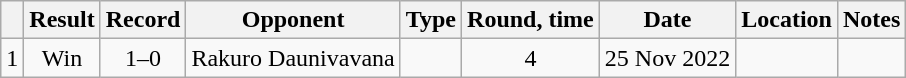<table class="wikitable" style="text-align:center">
<tr>
<th></th>
<th>Result</th>
<th>Record</th>
<th>Opponent</th>
<th>Type</th>
<th>Round, time</th>
<th>Date</th>
<th>Location</th>
<th>Notes</th>
</tr>
<tr>
<td>1</td>
<td>Win</td>
<td>1–0</td>
<td style="text-align:left;">Rakuro Daunivavana</td>
<td></td>
<td>4</td>
<td>25 Nov 2022</td>
<td style="text-align:left;"></td>
<td></td>
</tr>
</table>
